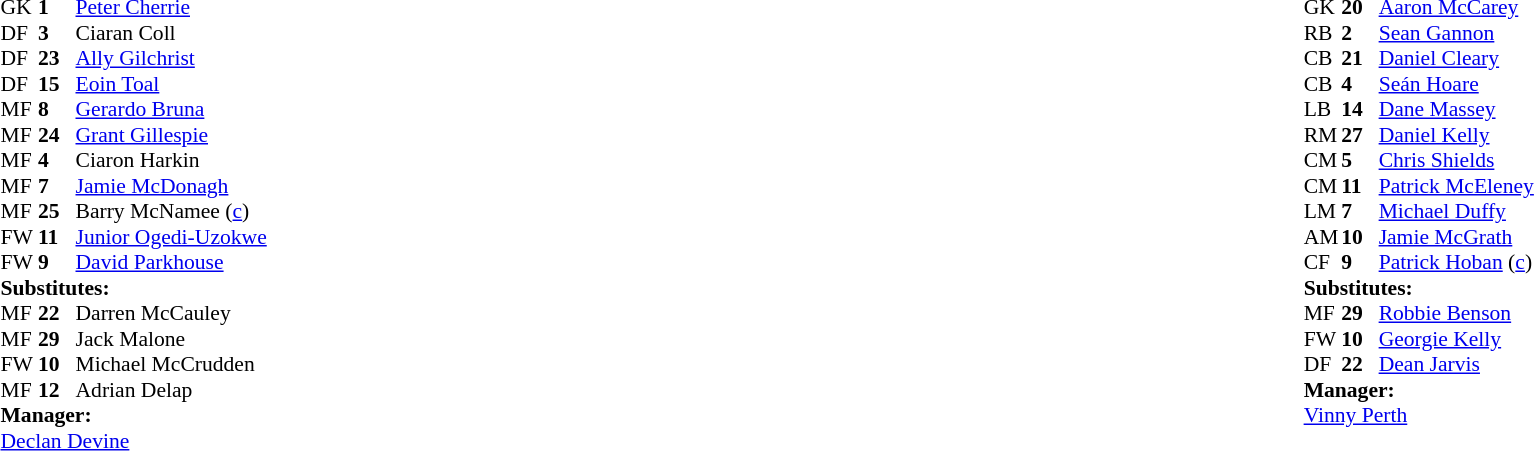<table width="100%">
<tr>
<td valign="top" width="50%"><br><table style="font-size: 90%" cellspacing="0" cellpadding="0">
<tr>
<th width="25"></th>
<th width="25"></th>
</tr>
<tr>
<td>GK</td>
<td><strong>1</strong></td>
<td> <a href='#'>Peter Cherrie</a></td>
</tr>
<tr>
<td>DF</td>
<td><strong>3</strong></td>
<td> Ciaran Coll</td>
</tr>
<tr>
<td>DF</td>
<td><strong>23</strong></td>
<td> <a href='#'>Ally Gilchrist</a></td>
</tr>
<tr>
<td>DF</td>
<td><strong>15</strong></td>
<td> <a href='#'>Eoin Toal</a></td>
</tr>
<tr>
<td>MF</td>
<td><strong>8</strong></td>
<td> <a href='#'>Gerardo Bruna</a></td>
<td></td>
<td></td>
</tr>
<tr>
<td>MF</td>
<td><strong>24</strong></td>
<td> <a href='#'>Grant Gillespie</a></td>
</tr>
<tr>
<td>MF</td>
<td><strong>4</strong></td>
<td> Ciaron Harkin</td>
</tr>
<tr>
<td>MF</td>
<td><strong>7</strong></td>
<td> <a href='#'>Jamie McDonagh</a></td>
</tr>
<tr>
<td>MF</td>
<td><strong>25</strong></td>
<td> Barry McNamee (<a href='#'>c</a>)</td>
</tr>
<tr>
<td>FW</td>
<td><strong>11</strong></td>
<td> <a href='#'>Junior Ogedi-Uzokwe</a></td>
<td></td>
<td></td>
</tr>
<tr>
<td>FW</td>
<td><strong>9</strong></td>
<td> <a href='#'>David Parkhouse</a></td>
<td></td>
<td></td>
</tr>
<tr>
<td colspan=4><strong>Substitutes:</strong></td>
</tr>
<tr>
<td>MF</td>
<td><strong>22</strong></td>
<td> Darren McCauley</td>
<td></td>
<td> </td>
</tr>
<tr>
<td>MF</td>
<td><strong>29</strong></td>
<td> Jack Malone</td>
<td></td>
<td></td>
</tr>
<tr>
<td>FW</td>
<td><strong>10</strong></td>
<td> Michael McCrudden</td>
<td></td>
<td></td>
</tr>
<tr>
<td>MF</td>
<td><strong>12</strong></td>
<td> Adrian Delap</td>
<td></td>
<td></td>
</tr>
<tr>
<td colspan=4><strong>Manager:</strong></td>
</tr>
<tr>
<td colspan="4"> <a href='#'>Declan Devine</a></td>
</tr>
</table>
</td>
<td valign="top"></td>
<td valign="top" width="50%"><br><table style="font-size: 90%" cellspacing="0" cellpadding="0" align="center">
<tr>
<th width="25"></th>
<th width="25"></th>
</tr>
<tr>
<td>GK</td>
<td><strong>20</strong></td>
<td> <a href='#'>Aaron McCarey</a></td>
</tr>
<tr>
<td>RB</td>
<td><strong>2</strong></td>
<td> <a href='#'>Sean Gannon</a></td>
</tr>
<tr>
<td>CB</td>
<td><strong>21</strong></td>
<td> <a href='#'>Daniel Cleary</a></td>
</tr>
<tr>
<td>CB</td>
<td><strong>4</strong></td>
<td> <a href='#'>Seán Hoare</a></td>
</tr>
<tr>
<td>LB</td>
<td><strong>14</strong></td>
<td> <a href='#'>Dane Massey</a></td>
</tr>
<tr>
<td>RM</td>
<td><strong>27</strong></td>
<td> <a href='#'>Daniel Kelly</a></td>
<td></td>
<td></td>
</tr>
<tr>
<td>CM</td>
<td><strong>5</strong></td>
<td> <a href='#'>Chris Shields</a></td>
</tr>
<tr>
<td>CM</td>
<td><strong>11</strong></td>
<td> <a href='#'>Patrick McEleney</a></td>
<td></td>
<td></td>
</tr>
<tr>
<td>LM</td>
<td><strong>7</strong></td>
<td> <a href='#'>Michael Duffy</a></td>
</tr>
<tr>
<td>AM</td>
<td><strong>10</strong></td>
<td> <a href='#'>Jamie McGrath</a></td>
<td></td>
<td></td>
</tr>
<tr>
<td>CF</td>
<td><strong>9</strong></td>
<td> <a href='#'>Patrick Hoban</a> (<a href='#'>c</a>)</td>
</tr>
<tr>
<td colspan=4><strong>Substitutes:</strong></td>
</tr>
<tr>
<td>MF</td>
<td><strong>29</strong></td>
<td> <a href='#'>Robbie Benson</a></td>
<td></td>
<td></td>
</tr>
<tr>
<td>FW</td>
<td><strong>10</strong></td>
<td> <a href='#'>Georgie Kelly</a></td>
<td></td>
<td></td>
</tr>
<tr>
<td>DF</td>
<td><strong>22</strong></td>
<td> <a href='#'>Dean Jarvis</a></td>
<td></td>
<td></td>
</tr>
<tr>
<td colspan=4><strong>Manager:</strong></td>
</tr>
<tr>
<td colspan="4"> <a href='#'>Vinny Perth</a></td>
</tr>
</table>
</td>
</tr>
</table>
